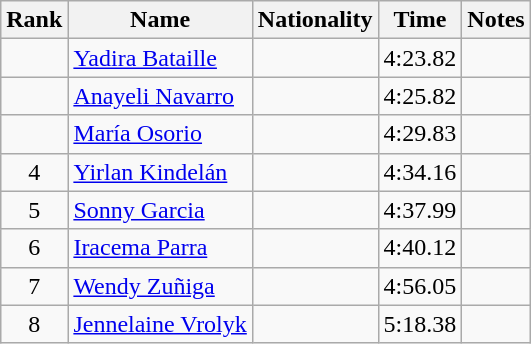<table class="wikitable sortable" style="text-align:center">
<tr>
<th>Rank</th>
<th>Name</th>
<th>Nationality</th>
<th>Time</th>
<th>Notes</th>
</tr>
<tr>
<td></td>
<td align=left><a href='#'>Yadira Bataille</a></td>
<td align=left></td>
<td>4:23.82</td>
<td></td>
</tr>
<tr>
<td></td>
<td align=left><a href='#'>Anayeli Navarro</a></td>
<td align=left></td>
<td>4:25.82</td>
<td></td>
</tr>
<tr>
<td></td>
<td align=left><a href='#'>María Osorio</a></td>
<td align=left></td>
<td>4:29.83</td>
<td></td>
</tr>
<tr>
<td>4</td>
<td align=left><a href='#'>Yirlan Kindelán</a></td>
<td align=left></td>
<td>4:34.16</td>
<td></td>
</tr>
<tr>
<td>5</td>
<td align=left><a href='#'>Sonny Garcia</a></td>
<td align=left></td>
<td>4:37.99</td>
<td></td>
</tr>
<tr>
<td>6</td>
<td align=left><a href='#'>Iracema Parra</a></td>
<td align=left></td>
<td>4:40.12</td>
<td></td>
</tr>
<tr>
<td>7</td>
<td align=left><a href='#'>Wendy Zuñiga</a></td>
<td align=left></td>
<td>4:56.05</td>
<td></td>
</tr>
<tr>
<td>8</td>
<td align=left><a href='#'>Jennelaine Vrolyk</a></td>
<td align=left></td>
<td>5:18.38</td>
<td></td>
</tr>
</table>
